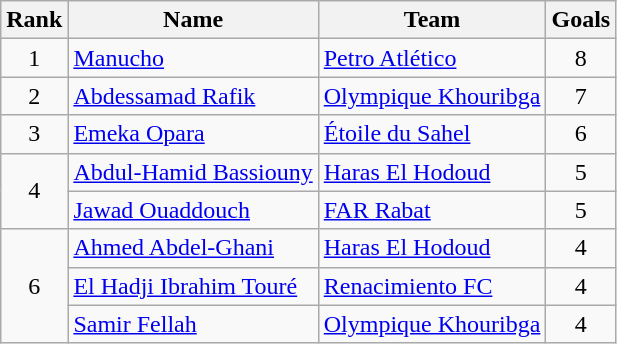<table class="wikitable" style="text-align:center">
<tr>
<th>Rank</th>
<th>Name</th>
<th>Team</th>
<th>Goals</th>
</tr>
<tr>
<td rowspan=1>1</td>
<td align="left"> <a href='#'>Manucho</a></td>
<td align="left"> <a href='#'>Petro Atlético</a></td>
<td>8</td>
</tr>
<tr>
<td rowspan=1>2</td>
<td align="left"> <a href='#'>Abdessamad Rafik</a></td>
<td align="left"> <a href='#'>Olympique Khouribga</a></td>
<td>7</td>
</tr>
<tr>
<td rowspan=1>3</td>
<td align="left"> <a href='#'>Emeka Opara</a></td>
<td align="left"> <a href='#'>Étoile du Sahel</a></td>
<td>6</td>
</tr>
<tr>
<td rowspan=2>4</td>
<td align="left"> <a href='#'>Abdul-Hamid Bassiouny</a></td>
<td align="left"> <a href='#'>Haras El Hodoud</a></td>
<td>5</td>
</tr>
<tr>
<td align="left"> <a href='#'>Jawad Ouaddouch</a></td>
<td align="left"> <a href='#'>FAR Rabat</a></td>
<td>5</td>
</tr>
<tr>
<td rowspan=3>6</td>
<td align="left"> <a href='#'>Ahmed Abdel-Ghani</a></td>
<td align="left"> <a href='#'>Haras El Hodoud</a></td>
<td>4</td>
</tr>
<tr>
<td align="left"> <a href='#'>El Hadji Ibrahim Touré</a></td>
<td align="left"> <a href='#'>Renacimiento FC</a></td>
<td>4</td>
</tr>
<tr>
<td align="left"> <a href='#'>Samir Fellah</a></td>
<td align="left"> <a href='#'>Olympique Khouribga</a></td>
<td>4</td>
</tr>
</table>
